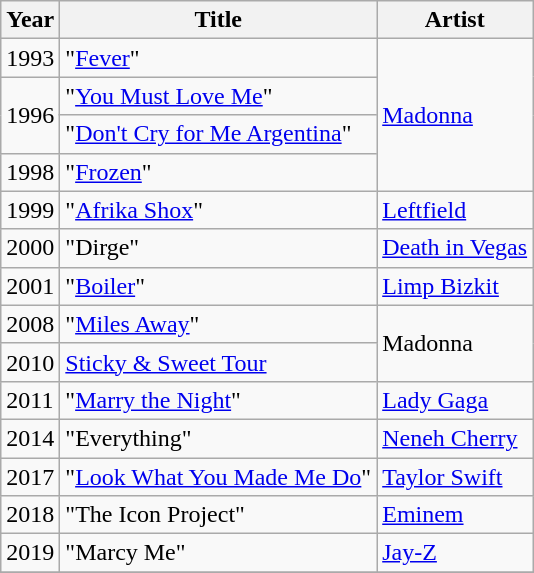<table class="wikitable">
<tr>
<th>Year</th>
<th>Title</th>
<th>Artist</th>
</tr>
<tr>
<td>1993</td>
<td>"<a href='#'>Fever</a>"</td>
<td rowspan=4><a href='#'>Madonna</a></td>
</tr>
<tr>
<td rowspan=2>1996</td>
<td>"<a href='#'>You Must Love Me</a>"</td>
</tr>
<tr>
<td>"<a href='#'>Don't Cry for Me Argentina</a>"</td>
</tr>
<tr>
<td>1998</td>
<td>"<a href='#'>Frozen</a>"</td>
</tr>
<tr>
<td>1999</td>
<td>"<a href='#'>Afrika Shox</a>"</td>
<td><a href='#'>Leftfield</a></td>
</tr>
<tr>
<td>2000</td>
<td>"Dirge"</td>
<td><a href='#'>Death in Vegas</a></td>
</tr>
<tr>
<td>2001</td>
<td>"<a href='#'>Boiler</a>"</td>
<td><a href='#'>Limp Bizkit</a></td>
</tr>
<tr>
<td>2008</td>
<td>"<a href='#'>Miles Away</a>"</td>
<td rowspan=2>Madonna</td>
</tr>
<tr>
<td>2010</td>
<td><a href='#'>Sticky & Sweet Tour</a></td>
</tr>
<tr>
<td>2011</td>
<td>"<a href='#'>Marry the Night</a>"</td>
<td><a href='#'>Lady Gaga</a></td>
</tr>
<tr>
<td>2014</td>
<td>"Everything"</td>
<td><a href='#'>Neneh Cherry</a></td>
</tr>
<tr>
<td>2017</td>
<td>"<a href='#'>Look What You Made Me Do</a>"</td>
<td><a href='#'>Taylor Swift</a></td>
</tr>
<tr>
<td>2018</td>
<td>"The Icon Project"</td>
<td><a href='#'>Eminem</a></td>
</tr>
<tr>
<td>2019</td>
<td>"Marcy Me"</td>
<td><a href='#'>Jay-Z</a></td>
</tr>
<tr>
</tr>
</table>
